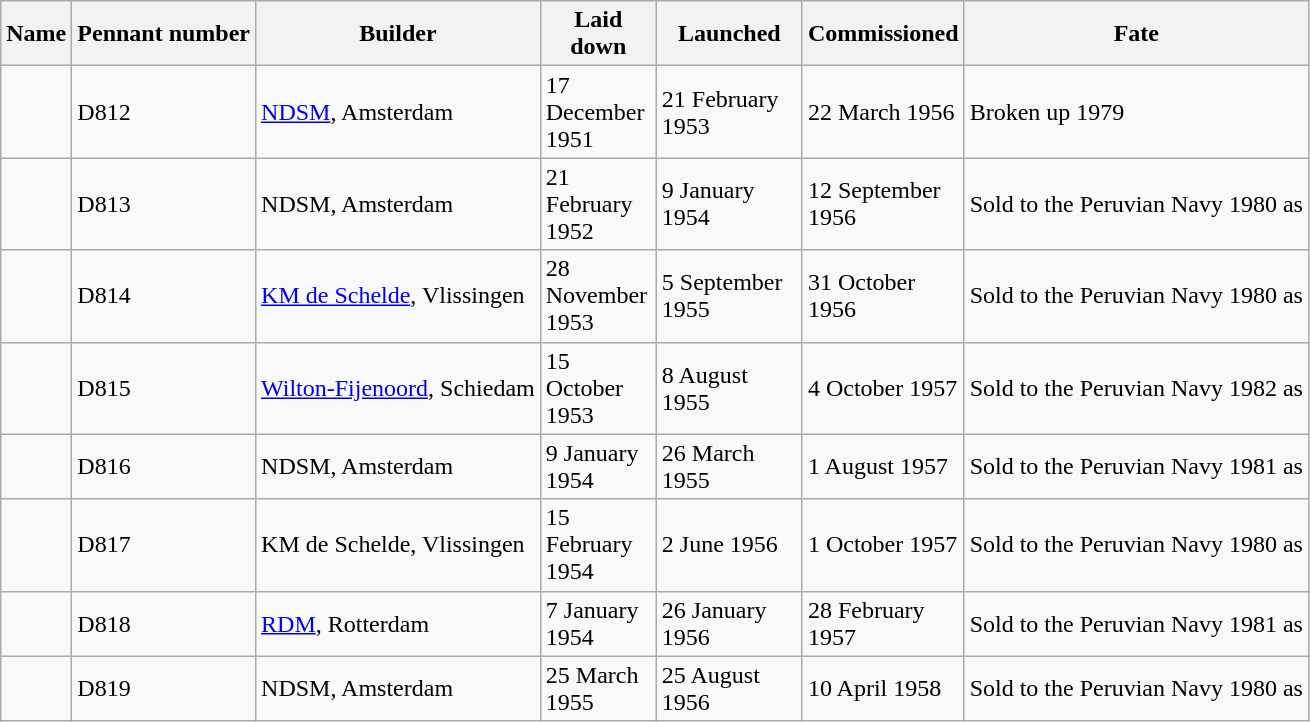<table class="wikitable">
<tr>
<th>Name</th>
<th>Pennant number</th>
<th>Builder</th>
<th width="70">Laid down</th>
<th width="90">Launched</th>
<th width="90">Commissioned</th>
<th>Fate</th>
</tr>
<tr>
<td></td>
<td>D812</td>
<td><a href='#'>NDSM</a>, Amsterdam</td>
<td>17 December 1951</td>
<td>21 February 1953</td>
<td>22 March 1956</td>
<td>Broken up 1979</td>
</tr>
<tr>
<td></td>
<td>D813</td>
<td>NDSM, Amsterdam</td>
<td>21 February 1952</td>
<td>9 January 1954</td>
<td>12 September 1956</td>
<td>Sold to the Peruvian Navy 1980 as </td>
</tr>
<tr>
<td></td>
<td>D814</td>
<td><a href='#'>KM de Schelde</a>, Vlissingen</td>
<td>28 November 1953</td>
<td>5 September 1955</td>
<td>31 October 1956</td>
<td>Sold to the Peruvian Navy 1980 as </td>
</tr>
<tr>
<td></td>
<td>D815</td>
<td><a href='#'>Wilton-Fijenoord</a>, Schiedam</td>
<td>15 October 1953</td>
<td>8 August 1955</td>
<td>4 October 1957</td>
<td>Sold to the Peruvian Navy 1982 as </td>
</tr>
<tr>
<td></td>
<td>D816</td>
<td>NDSM, Amsterdam</td>
<td>9 January 1954</td>
<td>26 March 1955</td>
<td>1 August 1957</td>
<td>Sold to the Peruvian Navy 1981 as </td>
</tr>
<tr>
<td></td>
<td>D817</td>
<td>KM de Schelde, Vlissingen</td>
<td>15 February 1954</td>
<td>2 June 1956</td>
<td>1 October 1957</td>
<td>Sold to the Peruvian Navy 1980 as </td>
</tr>
<tr>
<td></td>
<td>D818</td>
<td><a href='#'>RDM</a>, Rotterdam</td>
<td>7 January 1954</td>
<td>26 January 1956</td>
<td>28 February 1957</td>
<td>Sold to the Peruvian Navy 1981 as </td>
</tr>
<tr>
<td></td>
<td>D819</td>
<td>NDSM, Amsterdam</td>
<td>25 March 1955</td>
<td>25 August 1956</td>
<td>10 April 1958</td>
<td>Sold to the Peruvian Navy 1980 as </td>
</tr>
</table>
